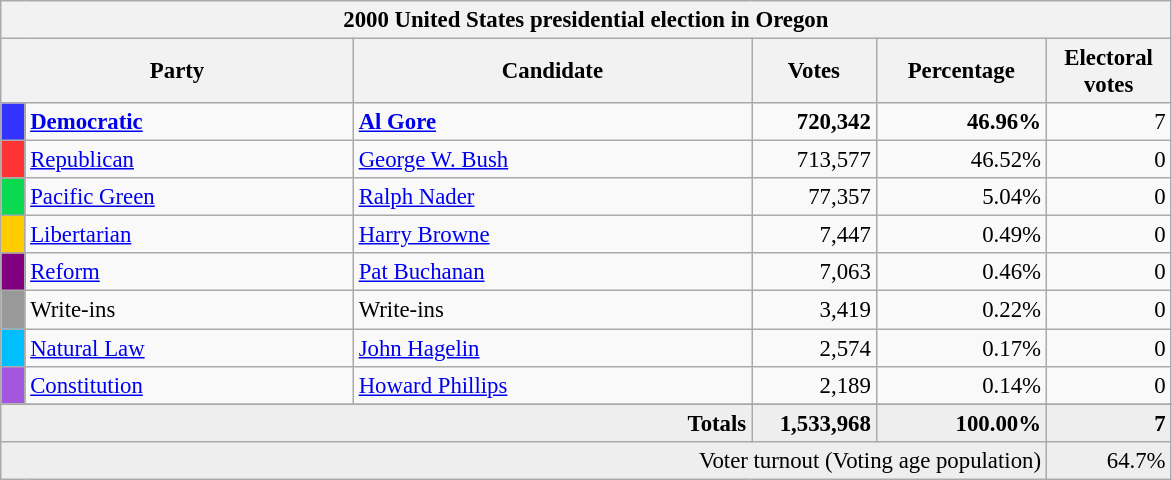<table class="wikitable" style="font-size: 95%;">
<tr>
<th colspan="6">2000 United States presidential election in Oregon</th>
</tr>
<tr>
<th colspan="2" style="width: 15em">Party</th>
<th style="width: 17em">Candidate</th>
<th style="width: 5em">Votes</th>
<th style="width: 7em">Percentage</th>
<th style="width: 5em">Electoral votes</th>
</tr>
<tr>
<th style="background-color:#3333FF; width: 3px"></th>
<td style="width: 130px"><strong><a href='#'>Democratic</a></strong></td>
<td><strong><a href='#'>Al Gore</a></strong></td>
<td align="right"><strong>720,342</strong></td>
<td align="right"><strong>46.96%</strong></td>
<td align="right">7</td>
</tr>
<tr>
<th style="background-color:#FF3333; width: 3px"></th>
<td style="width: 130px"><a href='#'>Republican</a></td>
<td><a href='#'>George W. Bush</a></td>
<td align="right">713,577</td>
<td align="right">46.52%</td>
<td align="right">0</td>
</tr>
<tr>
<th style="background-color:#0BDA51; width: 3px"></th>
<td style="width: 130px"><a href='#'>Pacific Green</a></td>
<td><a href='#'>Ralph Nader</a></td>
<td align="right">77,357</td>
<td align="right">5.04%</td>
<td align="right">0</td>
</tr>
<tr>
<th style="background-color:#FFCC00; width: 3px"></th>
<td style="width: 130px"><a href='#'>Libertarian</a></td>
<td><a href='#'>Harry Browne</a></td>
<td align="right">7,447</td>
<td align="right">0.49%</td>
<td align="right">0</td>
</tr>
<tr>
<th style="background-color:purple; width: 3px"></th>
<td style="width: 130px"><a href='#'>Reform</a></td>
<td><a href='#'>Pat Buchanan</a></td>
<td align="right">7,063</td>
<td align="right">0.46%</td>
<td align="right">0</td>
</tr>
<tr>
<th style="background-color:#999999; width: 3px"></th>
<td style="width: 130px">Write-ins</td>
<td>Write-ins</td>
<td align="right">3,419</td>
<td align="right">0.22%</td>
<td align="right">0</td>
</tr>
<tr>
<th style="background-color:#00BFFF; width: 3px"></th>
<td style="width: 130px"><a href='#'>Natural Law</a></td>
<td><a href='#'>John Hagelin</a></td>
<td align="right">2,574</td>
<td align="right">0.17%</td>
<td align="right">0</td>
</tr>
<tr>
<th style="background-color:#A356DE; width: 3px"></th>
<td style="width: 130px"><a href='#'>Constitution</a></td>
<td><a href='#'>Howard Phillips</a></td>
<td align="right">2,189</td>
<td align="right">0.14%</td>
<td align="right">0</td>
</tr>
<tr>
</tr>
<tr bgcolor="#EEEEEE">
<td colspan="3" align="right"><strong>Totals</strong></td>
<td align="right"><strong>1,533,968</strong></td>
<td align="right"><strong>100.00%</strong></td>
<td align="right"><strong>7</strong></td>
</tr>
<tr bgcolor="#EEEEEE">
<td colspan="5" align="right">Voter turnout (Voting age population)</td>
<td colspan="1" align="right">64.7%</td>
</tr>
</table>
